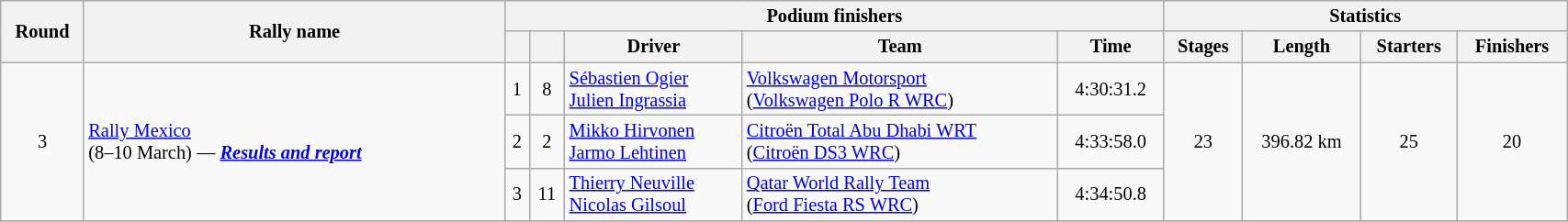<table class="wikitable" width=90% style="font-size:85%;">
<tr>
<th rowspan=2>Round</th>
<th style="width:22em" rowspan=2>Rally name</th>
<th colspan=5>Podium finishers</th>
<th colspan=4>Statistics</th>
</tr>
<tr>
<th></th>
<th></th>
<th>Driver</th>
<th>Team</th>
<th>Time</th>
<th>Stages</th>
<th>Length</th>
<th>Starters</th>
<th>Finishers</th>
</tr>
<tr>
<td rowspan=3 align=center>3</td>
<td rowspan=3 nowrap> <a href='#'>Rally Mexico</a><br>(8–10 March) — <strong><em><a href='#'>Results and report</a></em></strong></td>
<td align=center>1</td>
<td align=center>8</td>
<td nowrap> <a href='#'>Sébastien Ogier</a><br> <a href='#'>Julien Ingrassia</a></td>
<td nowrap> <a href='#'>Volkswagen Motorsport</a><br> (<a href='#'>Volkswagen Polo R WRC</a>)</td>
<td align=center>4:30:31.2</td>
<td rowspan=3 align=center>23</td>
<td rowspan=3 align=center>396.82 km</td>
<td rowspan=3 align=center>25</td>
<td rowspan=3 align=center>20</td>
</tr>
<tr>
<td align=center>2</td>
<td align=center>2</td>
<td nowrap> <a href='#'>Mikko Hirvonen</a><br> <a href='#'>Jarmo Lehtinen</a></td>
<td nowrap> <a href='#'>Citroën Total Abu Dhabi WRT</a><br> (<a href='#'>Citroën DS3 WRC</a>)</td>
<td align=center>4:33:58.0</td>
</tr>
<tr>
<td align=center>3</td>
<td align=center>11</td>
<td nowrap> <a href='#'>Thierry Neuville</a><br> <a href='#'>Nicolas Gilsoul</a></td>
<td nowrap> <a href='#'>Qatar World Rally Team</a><br> (<a href='#'>Ford Fiesta RS WRC</a>)</td>
<td align=center>4:34:50.8</td>
</tr>
<tr>
</tr>
</table>
